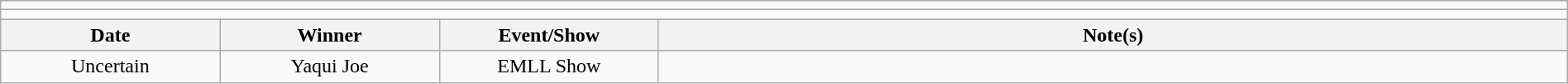<table class="wikitable" style="text-align:center; width:100%;">
<tr>
<td colspan="5"></td>
</tr>
<tr>
<td colspan="5"><strong></strong></td>
</tr>
<tr>
<th width=14%>Date</th>
<th width=14%>Winner</th>
<th width=14%>Event/Show</th>
<th width=58%>Note(s)</th>
</tr>
<tr>
<td>Uncertain</td>
<td>Yaqui Joe</td>
<td>EMLL Show</td>
<td align=left></td>
</tr>
</table>
